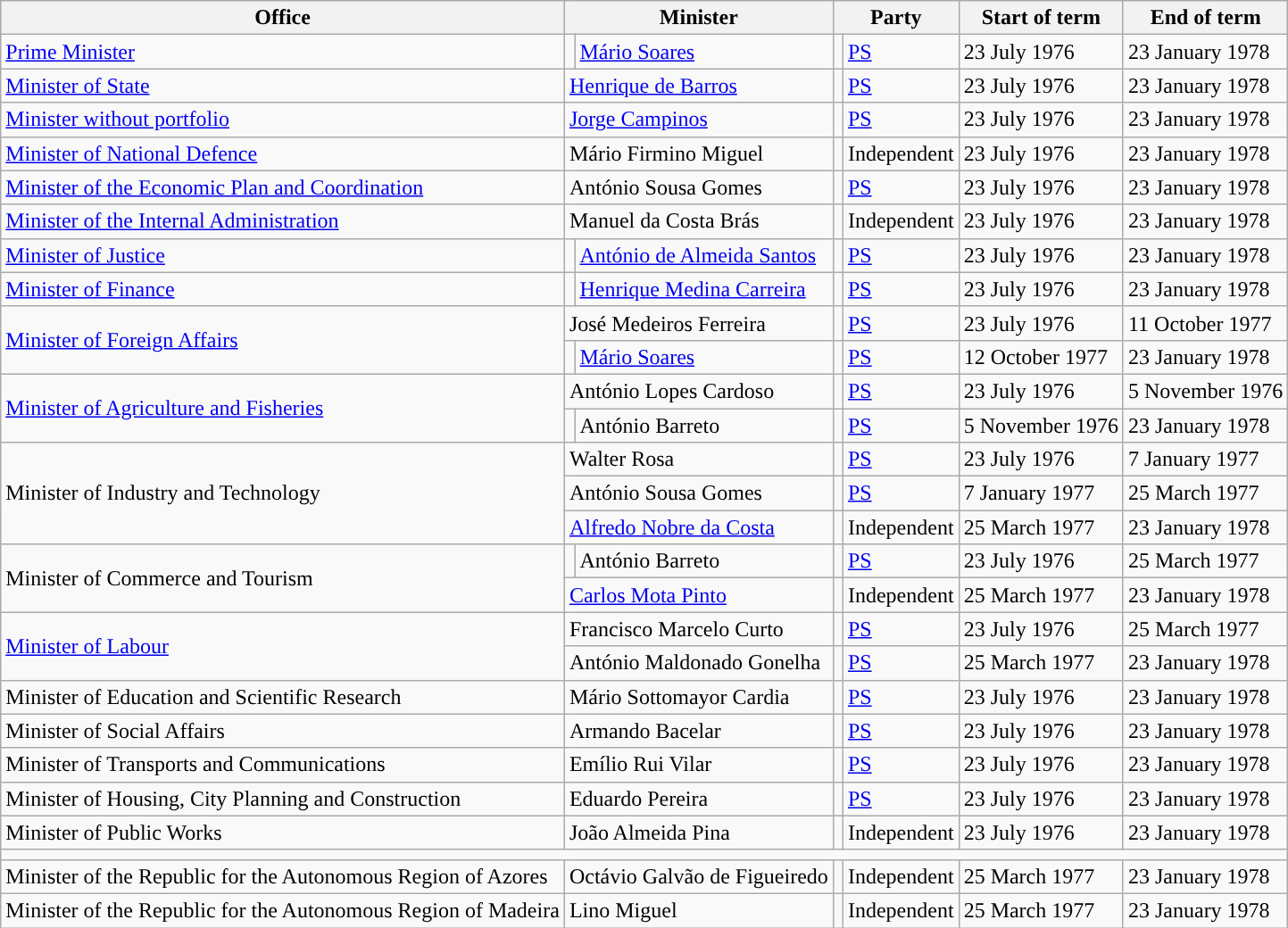<table class="wikitable">
<tr>
<th>Office</th>
<th colspan="2">Minister</th>
<th colspan="2">Party</th>
<th>Start of term</th>
<th>End of term</th>
</tr>
<tr>
<td><a href='#'>Prime Minister</a></td>
<td></td>
<td><a href='#'>Mário Soares</a></td>
<td style="background:"></td>
<td><a href='#'>PS</a></td>
<td>23 July 1976</td>
<td>23 January 1978</td>
</tr>
<tr>
<td><a href='#'>Minister of State</a></td>
<td colspan="2"><a href='#'>Henrique de Barros</a></td>
<td style="background:"></td>
<td><a href='#'>PS</a></td>
<td>23 July 1976</td>
<td>23 January 1978</td>
</tr>
<tr>
<td><a href='#'>Minister without portfolio</a></td>
<td colspan="2"><a href='#'>Jorge Campinos</a></td>
<td style="background:"></td>
<td><a href='#'>PS</a></td>
<td>23 July 1976</td>
<td>23 January 1978</td>
</tr>
<tr>
<td><a href='#'>Minister of National Defence</a></td>
<td colspan="2">Mário Firmino Miguel</td>
<td style="background:"></td>
<td>Independent</td>
<td>23 July 1976</td>
<td>23 January 1978</td>
</tr>
<tr>
<td><a href='#'>Minister of the Economic Plan and Coordination</a></td>
<td colspan="2">António Sousa Gomes</td>
<td style="background:"></td>
<td><a href='#'>PS</a></td>
<td>23 July 1976</td>
<td>23 January 1978</td>
</tr>
<tr>
<td><a href='#'>Minister of the Internal Administration</a></td>
<td colspan="2">Manuel da Costa Brás</td>
<td style="background:"></td>
<td>Independent</td>
<td>23 July 1976</td>
<td>23 January 1978</td>
</tr>
<tr>
<td><a href='#'>Minister of Justice</a></td>
<td></td>
<td><a href='#'>António de Almeida Santos</a></td>
<td style="background:"></td>
<td><a href='#'>PS</a></td>
<td>23 July 1976</td>
<td>23 January 1978</td>
</tr>
<tr>
<td><a href='#'>Minister of Finance</a></td>
<td></td>
<td><a href='#'>Henrique Medina Carreira</a></td>
<td style="background:"></td>
<td><a href='#'>PS</a></td>
<td>23 July 1976</td>
<td>23 January 1978</td>
</tr>
<tr>
<td rowspan="2"><a href='#'>Minister of Foreign Affairs</a></td>
<td colspan="2">José Medeiros Ferreira</td>
<td style="background:"></td>
<td><a href='#'>PS</a></td>
<td>23 July 1976</td>
<td>11 October 1977</td>
</tr>
<tr>
<td></td>
<td><a href='#'>Mário Soares</a></td>
<td style="background:"></td>
<td><a href='#'>PS</a></td>
<td>12 October 1977</td>
<td>23 January 1978</td>
</tr>
<tr>
<td rowspan="2"><a href='#'>Minister of Agriculture and Fisheries</a></td>
<td colspan="2">António Lopes Cardoso</td>
<td style="background:"></td>
<td><a href='#'>PS</a></td>
<td>23 July 1976</td>
<td>5 November 1976</td>
</tr>
<tr>
<td></td>
<td>António Barreto</td>
<td style="background:"></td>
<td><a href='#'>PS</a></td>
<td>5 November 1976</td>
<td>23 January 1978</td>
</tr>
<tr>
<td rowspan="3">Minister of Industry and Technology</td>
<td colspan="2">Walter Rosa</td>
<td style="background:"></td>
<td><a href='#'>PS</a></td>
<td>23 July 1976</td>
<td>7 January 1977</td>
</tr>
<tr>
<td colspan="2">António Sousa Gomes</td>
<td style="background:"></td>
<td><a href='#'>PS</a></td>
<td>7 January 1977</td>
<td>25 March 1977</td>
</tr>
<tr>
<td colspan="2"><a href='#'>Alfredo Nobre da Costa</a></td>
<td style="background:"></td>
<td>Independent</td>
<td>25 March 1977</td>
<td>23 January 1978</td>
</tr>
<tr>
<td rowspan="2">Minister of Commerce and Tourism</td>
<td></td>
<td>António Barreto</td>
<td style="background:"></td>
<td><a href='#'>PS</a></td>
<td>23 July 1976</td>
<td>25 March 1977</td>
</tr>
<tr>
<td colspan="2"><a href='#'>Carlos Mota Pinto</a></td>
<td style="background:"></td>
<td>Independent</td>
<td>25 March 1977</td>
<td>23 January 1978</td>
</tr>
<tr>
<td rowspan="2"><a href='#'>Minister of Labour</a></td>
<td colspan="2">Francisco Marcelo Curto</td>
<td style="background:"></td>
<td><a href='#'>PS</a></td>
<td>23 July 1976</td>
<td>25 March 1977</td>
</tr>
<tr>
<td colspan="2">António Maldonado Gonelha</td>
<td style="background:"></td>
<td><a href='#'>PS</a></td>
<td>25 March 1977</td>
<td>23 January 1978</td>
</tr>
<tr>
<td>Minister of Education and Scientific Research</td>
<td colspan="2">Mário Sottomayor Cardia</td>
<td style="background:"></td>
<td><a href='#'>PS</a></td>
<td>23 July 1976</td>
<td>23 January 1978</td>
</tr>
<tr>
<td>Minister of Social Affairs</td>
<td colspan="2">Armando Bacelar</td>
<td style="background:"></td>
<td><a href='#'>PS</a></td>
<td>23 July 1976</td>
<td>23 January 1978</td>
</tr>
<tr>
<td>Minister of Transports and Communications</td>
<td colspan="2">Emílio Rui Vilar</td>
<td style="background:"></td>
<td><a href='#'>PS</a></td>
<td>23 July 1976</td>
<td>23 January 1978</td>
</tr>
<tr>
<td>Minister of Housing, City Planning and Construction</td>
<td colspan="2">Eduardo Pereira</td>
<td style="background:"></td>
<td><a href='#'>PS</a></td>
<td>23 July 1976</td>
<td>23 January 1978</td>
</tr>
<tr>
<td>Minister of Public Works</td>
<td colspan="2">João Almeida Pina</td>
<td style="background:"></td>
<td>Independent</td>
<td>23 July 1976</td>
<td>23 January 1978</td>
</tr>
<tr>
<td colspan="7"></td>
</tr>
<tr>
<td>Minister of the Republic for the Autonomous Region of Azores</td>
<td colspan="2">Octávio Galvão de Figueiredo</td>
<td style="background:"></td>
<td>Independent</td>
<td>25 March 1977</td>
<td>23 January 1978</td>
</tr>
<tr>
<td>Minister of the Republic for the Autonomous Region of Madeira</td>
<td colspan="2">Lino Miguel</td>
<td style="background:"></td>
<td>Independent</td>
<td>25 March 1977</td>
<td>23 January 1978</td>
</tr>
</table>
